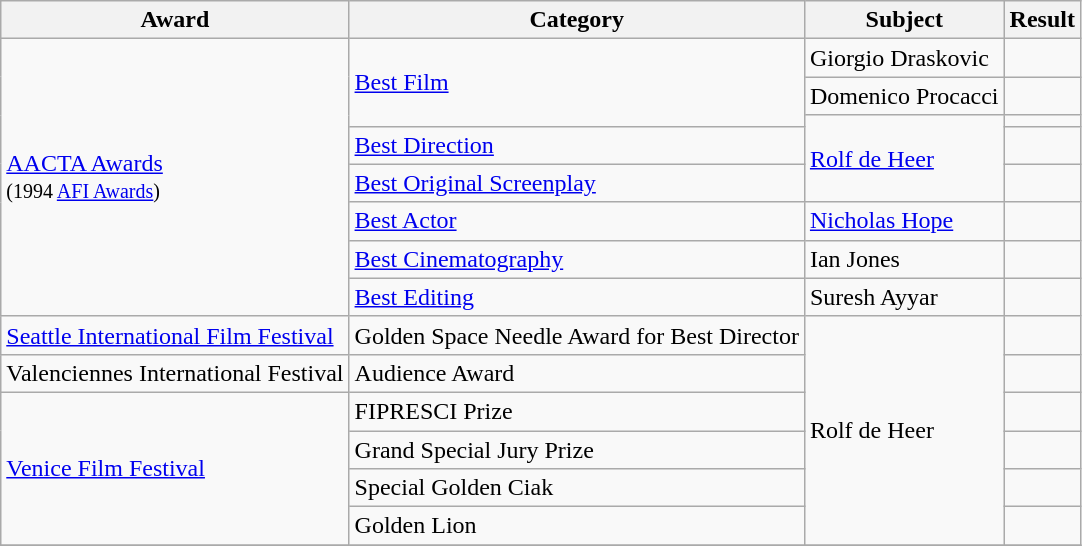<table class="wikitable">
<tr>
<th>Award</th>
<th>Category</th>
<th>Subject</th>
<th>Result</th>
</tr>
<tr>
<td rowspan=8><a href='#'>AACTA Awards</a><br><small>(1994 <a href='#'>AFI Awards</a>)</small></td>
<td rowspan=3><a href='#'>Best Film</a></td>
<td>Giorgio Draskovic</td>
<td></td>
</tr>
<tr>
<td>Domenico Procacci</td>
<td></td>
</tr>
<tr>
<td rowspan=3><a href='#'>Rolf de Heer</a></td>
<td></td>
</tr>
<tr>
<td><a href='#'>Best Direction</a></td>
<td></td>
</tr>
<tr>
<td><a href='#'>Best Original Screenplay</a></td>
<td></td>
</tr>
<tr>
<td><a href='#'>Best Actor</a></td>
<td><a href='#'>Nicholas Hope</a></td>
<td></td>
</tr>
<tr>
<td><a href='#'>Best Cinematography</a></td>
<td>Ian Jones</td>
<td></td>
</tr>
<tr>
<td><a href='#'>Best Editing</a></td>
<td>Suresh Ayyar</td>
<td></td>
</tr>
<tr>
<td><a href='#'>Seattle International Film Festival</a></td>
<td>Golden Space Needle Award for Best Director</td>
<td rowspan=6>Rolf de Heer</td>
<td></td>
</tr>
<tr>
<td>Valenciennes International Festival</td>
<td>Audience Award</td>
<td></td>
</tr>
<tr>
<td rowspan=4><a href='#'>Venice Film Festival</a></td>
<td>FIPRESCI Prize</td>
<td></td>
</tr>
<tr>
<td>Grand Special Jury Prize</td>
<td></td>
</tr>
<tr>
<td>Special Golden Ciak</td>
<td></td>
</tr>
<tr>
<td>Golden Lion</td>
<td></td>
</tr>
<tr>
</tr>
</table>
